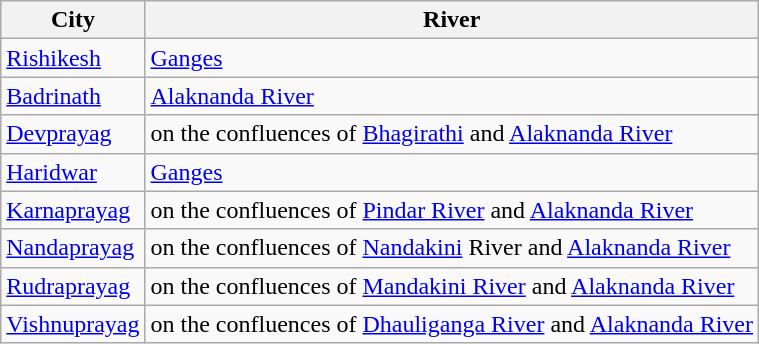<table class="wikitable sortable">
<tr>
<th>City</th>
<th>River</th>
</tr>
<tr>
<td><a href='#'>Rishikesh</a></td>
<td><a href='#'>Ganges</a></td>
</tr>
<tr>
<td><a href='#'>Badrinath</a></td>
<td><a href='#'>Alaknanda River</a></td>
</tr>
<tr>
<td><a href='#'>Devprayag</a></td>
<td>on the confluences of <a href='#'>Bhagirathi</a> and <a href='#'>Alaknanda River</a></td>
</tr>
<tr>
<td><a href='#'>Haridwar</a></td>
<td><a href='#'>Ganges</a></td>
</tr>
<tr>
<td><a href='#'>Karnaprayag</a></td>
<td>on the confluences of <a href='#'>Pindar River</a> and <a href='#'>Alaknanda River</a></td>
</tr>
<tr>
<td><a href='#'>Nandaprayag</a></td>
<td>on the confluences of <a href='#'>Nandakini</a> River and <a href='#'>Alaknanda River</a></td>
</tr>
<tr>
<td><a href='#'>Rudraprayag</a></td>
<td>on the confluences of <a href='#'>Mandakini River</a> and <a href='#'>Alaknanda River</a></td>
</tr>
<tr>
<td><a href='#'>Vishnuprayag</a></td>
<td>on the confluences of <a href='#'>Dhauliganga River</a> and <a href='#'>Alaknanda River</a></td>
</tr>
</table>
